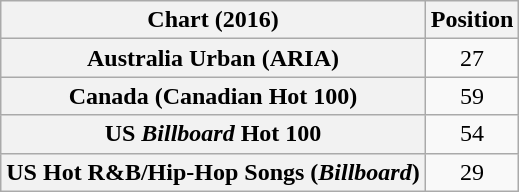<table class="wikitable plainrowheaders sortable" style="text-align:center">
<tr>
<th>Chart (2016)</th>
<th>Position</th>
</tr>
<tr>
<th scope="row">Australia Urban (ARIA)</th>
<td>27</td>
</tr>
<tr>
<th scope="row">Canada (Canadian Hot 100)</th>
<td>59</td>
</tr>
<tr>
<th scope="row">US <em>Billboard</em> Hot 100</th>
<td>54</td>
</tr>
<tr>
<th scope="row">US Hot R&B/Hip-Hop Songs (<em>Billboard</em>)</th>
<td>29</td>
</tr>
</table>
